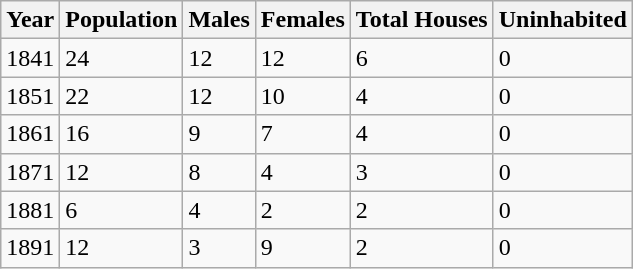<table class="wikitable">
<tr>
<th>Year</th>
<th>Population</th>
<th>Males</th>
<th>Females</th>
<th>Total Houses</th>
<th>Uninhabited</th>
</tr>
<tr>
<td>1841</td>
<td>24</td>
<td>12</td>
<td>12</td>
<td>6</td>
<td>0</td>
</tr>
<tr>
<td>1851</td>
<td>22</td>
<td>12</td>
<td>10</td>
<td>4</td>
<td>0</td>
</tr>
<tr>
<td>1861</td>
<td>16</td>
<td>9</td>
<td>7</td>
<td>4</td>
<td>0</td>
</tr>
<tr>
<td>1871</td>
<td>12</td>
<td>8</td>
<td>4</td>
<td>3</td>
<td>0</td>
</tr>
<tr>
<td>1881</td>
<td>6</td>
<td>4</td>
<td>2</td>
<td>2</td>
<td>0</td>
</tr>
<tr>
<td>1891</td>
<td>12</td>
<td>3</td>
<td>9</td>
<td>2</td>
<td>0</td>
</tr>
</table>
